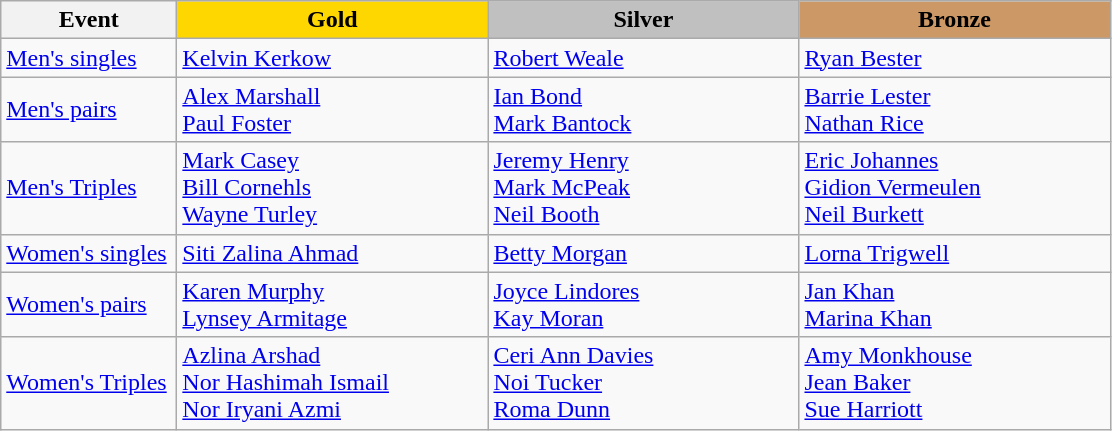<table class="wikitable" style="font-size: 100%">
<tr>
<th width=110>Event</th>
<th width=200 style="background-color: gold;">Gold</th>
<th width=200 style="background-color: silver;">Silver</th>
<th width=200 style="background-color: #cc9966;">Bronze</th>
</tr>
<tr>
<td><a href='#'>Men's singles</a></td>
<td> <a href='#'>Kelvin Kerkow</a></td>
<td> <a href='#'>Robert Weale</a></td>
<td> <a href='#'>Ryan Bester</a></td>
</tr>
<tr>
<td><a href='#'>Men's pairs</a></td>
<td> <a href='#'>Alex Marshall</a>   <br><a href='#'>Paul Foster</a></td>
<td> <a href='#'>Ian Bond</a>   <br> <a href='#'>Mark Bantock</a></td>
<td> <a href='#'>Barrie Lester</a>   <br>     <a href='#'>Nathan Rice</a></td>
</tr>
<tr>
<td><a href='#'>Men's Triples</a></td>
<td> <a href='#'>Mark Casey</a> <br> <a href='#'>Bill Cornehls</a> <br> <a href='#'>Wayne Turley</a></td>
<td>    <a href='#'>Jeremy Henry</a> <br> <a href='#'>Mark McPeak</a><br> <a href='#'>Neil Booth</a></td>
<td>   <a href='#'>Eric Johannes</a> <br> <a href='#'>Gidion Vermeulen</a><br>   <a href='#'>Neil Burkett</a></td>
</tr>
<tr>
<td><a href='#'>Women's singles</a></td>
<td> <a href='#'>Siti Zalina Ahmad</a></td>
<td> <a href='#'>Betty Morgan</a></td>
<td> <a href='#'>Lorna Trigwell</a></td>
</tr>
<tr>
<td><a href='#'>Women's pairs</a></td>
<td>    <a href='#'>Karen Murphy</a><br><a href='#'>Lynsey Armitage</a></td>
<td>    <a href='#'>Joyce Lindores</a> <br> <a href='#'>Kay Moran</a></td>
<td>    <a href='#'>Jan Khan</a> <br> <a href='#'>Marina Khan</a></td>
</tr>
<tr>
<td><a href='#'>Women's Triples</a></td>
<td>    <a href='#'>Azlina Arshad</a><br> <a href='#'>Nor Hashimah Ismail</a> <br> <a href='#'>Nor Iryani Azmi</a></td>
<td>    <a href='#'>Ceri Ann Davies</a><br> <a href='#'>Noi Tucker</a> <br> <a href='#'>Roma Dunn</a></td>
<td>    <a href='#'>Amy Monkhouse</a>  <br> <a href='#'>Jean Baker</a> <br> <a href='#'>Sue Harriott</a></td>
</tr>
</table>
